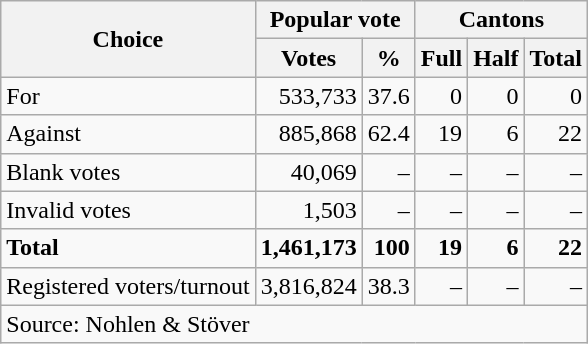<table class=wikitable style=text-align:right>
<tr>
<th rowspan=2>Choice</th>
<th colspan=2>Popular vote</th>
<th colspan=3>Cantons</th>
</tr>
<tr>
<th>Votes</th>
<th>%</th>
<th>Full</th>
<th>Half</th>
<th>Total</th>
</tr>
<tr>
<td align=left>For</td>
<td>533,733</td>
<td>37.6</td>
<td>0</td>
<td>0</td>
<td>0</td>
</tr>
<tr>
<td align=left>Against</td>
<td>885,868</td>
<td>62.4</td>
<td>19</td>
<td>6</td>
<td>22</td>
</tr>
<tr>
<td align=left>Blank votes</td>
<td>40,069</td>
<td>–</td>
<td>–</td>
<td>–</td>
<td>–</td>
</tr>
<tr>
<td align=left>Invalid votes</td>
<td>1,503</td>
<td>–</td>
<td>–</td>
<td>–</td>
<td>–</td>
</tr>
<tr>
<td align=left><strong>Total</strong></td>
<td><strong>1,461,173</strong></td>
<td><strong>100</strong></td>
<td><strong>19</strong></td>
<td><strong>6</strong></td>
<td><strong>22</strong></td>
</tr>
<tr>
<td align=left>Registered voters/turnout</td>
<td>3,816,824</td>
<td>38.3</td>
<td>–</td>
<td>–</td>
<td>–</td>
</tr>
<tr>
<td align=left colspan=11>Source: Nohlen & Stöver</td>
</tr>
</table>
